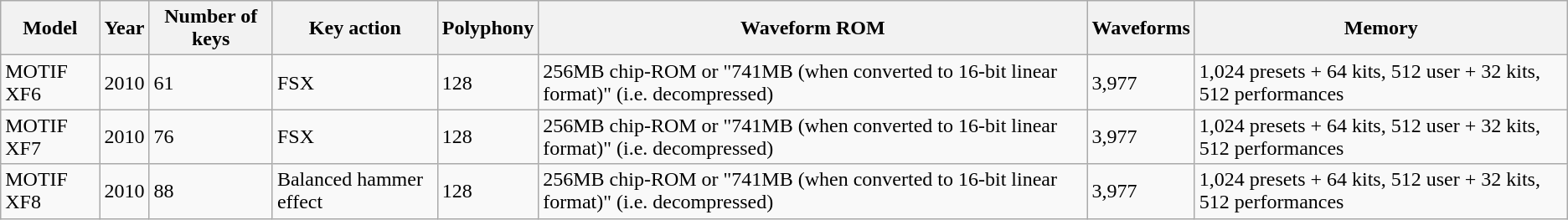<table class="wikitable">
<tr>
<th>Model</th>
<th>Year</th>
<th>Number of keys</th>
<th>Key action</th>
<th>Polyphony</th>
<th>Waveform ROM</th>
<th>Waveforms</th>
<th>Memory</th>
</tr>
<tr>
<td>MOTIF XF6</td>
<td>2010</td>
<td>61</td>
<td>FSX</td>
<td>128</td>
<td>256MB chip-ROM or "741MB (when converted to 16-bit linear format)" (i.e. decompressed)</td>
<td>3,977</td>
<td>1,024 presets + 64 kits, 512 user + 32 kits, 512 performances</td>
</tr>
<tr>
<td>MOTIF XF7</td>
<td>2010</td>
<td>76</td>
<td>FSX</td>
<td>128</td>
<td>256MB chip-ROM or "741MB (when converted to 16-bit linear format)" (i.e. decompressed)</td>
<td>3,977</td>
<td>1,024 presets + 64 kits, 512 user + 32 kits, 512 performances</td>
</tr>
<tr>
<td>MOTIF XF8</td>
<td>2010</td>
<td>88</td>
<td>Balanced hammer effect</td>
<td>128</td>
<td>256MB chip-ROM or "741MB (when converted to 16-bit linear format)" (i.e. decompressed)</td>
<td>3,977</td>
<td>1,024 presets + 64 kits, 512 user + 32 kits, 512 performances</td>
</tr>
</table>
